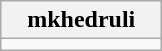<table class="wikitable" style="width:100">
<tr>
<th width="100">mkhedruli</th>
</tr>
<tr>
<td align="center"></td>
</tr>
</table>
